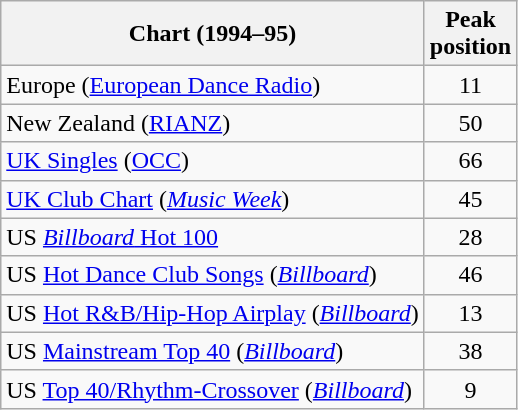<table class="wikitable sortable" style="text-align:center;">
<tr>
<th>Chart (1994–95)</th>
<th>Peak<br>position</th>
</tr>
<tr>
<td align="left">Europe (<a href='#'>European Dance Radio</a>)</td>
<td>11</td>
</tr>
<tr>
<td align="left">New Zealand (<a href='#'>RIANZ</a>)</td>
<td>50</td>
</tr>
<tr>
<td align="left"><a href='#'>UK Singles</a> (<a href='#'>OCC</a>)</td>
<td>66</td>
</tr>
<tr>
<td align="left"><a href='#'>UK Club Chart</a> (<em><a href='#'>Music Week</a></em>)</td>
<td>45</td>
</tr>
<tr>
<td align="left">US <a href='#'><em>Billboard</em> Hot 100</a></td>
<td>28</td>
</tr>
<tr>
<td align="left">US <a href='#'>Hot Dance Club Songs</a> (<em><a href='#'>Billboard</a></em>)</td>
<td>46</td>
</tr>
<tr>
<td align="left">US <a href='#'>Hot R&B/Hip-Hop Airplay</a> (<em><a href='#'>Billboard</a></em>)</td>
<td>13</td>
</tr>
<tr>
<td align="left">US <a href='#'>Mainstream Top 40</a> (<em><a href='#'>Billboard</a></em>)</td>
<td>38</td>
</tr>
<tr>
<td align="left">US <a href='#'>Top 40/Rhythm-Crossover</a> (<em><a href='#'>Billboard</a></em>)</td>
<td>9</td>
</tr>
</table>
